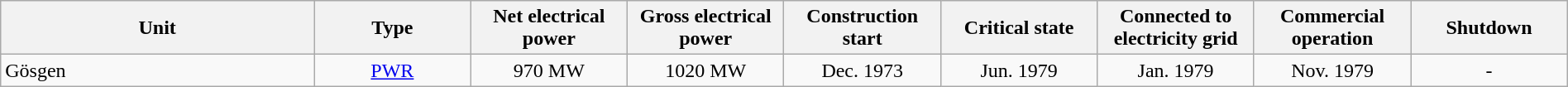<table class="wikitable" style="width:100%;">
<tr>
<th width="20%;" bgcolor="#CFCFCF">Unit</th>
<th width="10%;" bgcolor="#CFCFCF">Type</th>
<th width="10%;" bgcolor="#CFCFCF">Net electrical power</th>
<th width="10%;" bgcolor="#CFCFCF">Gross electrical power</th>
<th width="10%;" bgcolor="#CFCFCF">Construction start</th>
<th width="10%;" bgcolor="#CFCFCF">Critical state</th>
<th width="10%;" bgcolor="#CFCFCF">Connected to electricity grid</th>
<th width="10%;" bgcolor="#CFCFCF">Commercial operation</th>
<th width="10%;" bgcolor="#CFCFCF">Shutdown</th>
</tr>
<tr>
<td>Gösgen</td>
<td align="center"><a href='#'>PWR</a></td>
<td align="center">970 MW</td>
<td align="center">1020 MW</td>
<td align="center">Dec. 1973</td>
<td align="center">Jun. 1979</td>
<td align="center">Jan. 1979</td>
<td align="center">Nov. 1979</td>
<td align="center">-</td>
</tr>
</table>
